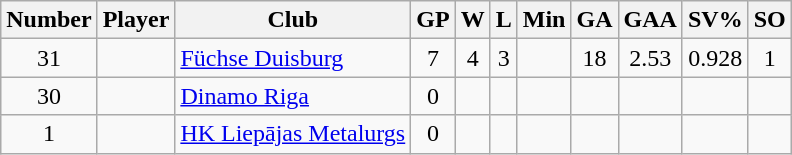<table class="wikitable sortable" style="text-align: center;">
<tr>
<th>Number</th>
<th>Player</th>
<th>Club</th>
<th>GP</th>
<th>W</th>
<th>L</th>
<th>Min</th>
<th>GA</th>
<th>GAA</th>
<th>SV%</th>
<th>SO</th>
</tr>
<tr>
<td>31</td>
<td align=left></td>
<td align=left><a href='#'>Füchse Duisburg</a></td>
<td>7</td>
<td>4</td>
<td>3</td>
<td></td>
<td>18</td>
<td>2.53</td>
<td>0.928</td>
<td>1</td>
</tr>
<tr>
<td>30</td>
<td align=left></td>
<td align=left><a href='#'>Dinamo Riga</a></td>
<td>0</td>
<td></td>
<td></td>
<td></td>
<td></td>
<td></td>
<td></td>
<td></td>
</tr>
<tr>
<td>1</td>
<td align=left></td>
<td align=left><a href='#'>HK Liepājas Metalurgs</a></td>
<td>0</td>
<td></td>
<td></td>
<td></td>
<td></td>
<td></td>
<td></td>
<td></td>
</tr>
</table>
